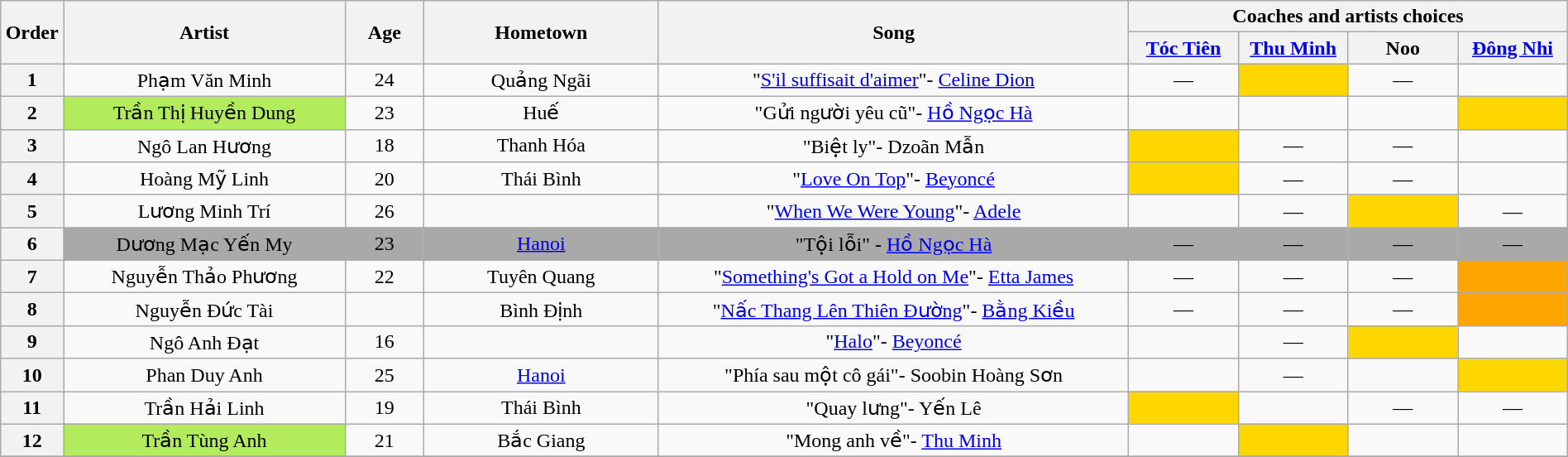<table class="wikitable" style="text-align:center; width:100%;">
<tr>
<th scope="col" rowspan="2" style="width:04%;">Order</th>
<th scope="col" rowspan="2" style="width:18%;">Artist</th>
<th scope="col" rowspan="2" style="width:05%;">Age</th>
<th scope="col" rowspan="2" style="width:15%;">Hometown</th>
<th scope="col" rowspan="2" style="width:30%;">Song</th>
<th colspan="4" style="width:28%;">Coaches and artists choices</th>
</tr>
<tr>
<th style="width:07%;"><a href='#'>Tóc Tiên</a></th>
<th style="width:07%;"><a href='#'>Thu Minh</a></th>
<th style="width:07%;">Noo</th>
<th style="width:07%;"><a href='#'>Đông Nhi</a></th>
</tr>
<tr>
<th>1</th>
<td>Phạm Văn Minh</td>
<td>24</td>
<td>Quảng Ngãi</td>
<td>"<a href='#'>S'il suffisait d'aimer</a>"- <a href='#'>Celine Dion</a></td>
<td align="center">—</td>
<td style="background:gold;text-align:center;"></td>
<td align="center">—</td>
<td style="text-align:center;"></td>
</tr>
<tr>
<th>2</th>
<td style="background-color:#B2EC5D;">Trần Thị Huyền Dung</td>
<td>23</td>
<td>Huế</td>
<td>"Gửi người yêu cũ"- <a href='#'>Hồ Ngọc Hà</a></td>
<td style="text-align:center;"></td>
<td style="text-align:center;"></td>
<td style="text-align:center;"></td>
<td style="background:gold;text-align:center;"></td>
</tr>
<tr>
<th>3</th>
<td>Ngô Lan Hương</td>
<td>18</td>
<td>Thanh Hóa</td>
<td>"Biệt ly"- Dzoãn Mẫn</td>
<td style="background:gold;text-align:center;"></td>
<td align="center">—</td>
<td align="center">—</td>
<td style="text-align:center;"></td>
</tr>
<tr>
<th>4</th>
<td>Hoàng Mỹ Linh</td>
<td>20</td>
<td>Thái Bình</td>
<td>"<a href='#'>Love On Top</a>"- <a href='#'>Beyoncé</a></td>
<td style="background:gold;text-align:center;"></td>
<td align="center">—</td>
<td align="center">—</td>
<td style="text-align:center;"></td>
</tr>
<tr>
<th>5</th>
<td>Lương Minh Trí</td>
<td>26</td>
<td></td>
<td>"<a href='#'>When We Were Young</a>"- <a href='#'>Adele</a></td>
<td style="text-align:center;"></td>
<td align="center">—</td>
<td style="background:gold;text-align:center;"></td>
<td align="center">—</td>
</tr>
<tr>
<th>6</th>
<td style="background:darkgrey;">Dương Mạc Yến My</td>
<td style="background:darkgrey;">23</td>
<td style="background:darkgrey;"><a href='#'>Hanoi</a></td>
<td style="background:darkgrey;">"Tội lỗi" - <a href='#'>Hồ Ngọc Hà</a></td>
<td style="background:darkgrey;text-align:center;">—</td>
<td style="background:darkgrey;text-align:center;">—</td>
<td style="background:darkgrey;text-align:center;">—</td>
<td style="background:darkgrey;text-align:center;">—</td>
</tr>
<tr>
<th>7</th>
<td>Nguyễn Thảo Phương</td>
<td>22</td>
<td>Tuyên Quang</td>
<td>"<a href='#'>Something's Got a Hold on Me</a>"- <a href='#'>Etta James</a></td>
<td align="center">—</td>
<td align="center">—</td>
<td align="center">—</td>
<td style="background:orange;text-align:center;"></td>
</tr>
<tr>
<th>8</th>
<td>Nguyễn Đức Tài</td>
<td></td>
<td>Bình Định</td>
<td>"<a href='#'>Nấc Thang Lên Thiên Đường</a>"- <a href='#'>Bằng Kiều</a></td>
<td align="center">—</td>
<td align="center">—</td>
<td align="center">—</td>
<td style="background:orange;text-align:center;"></td>
</tr>
<tr>
<th>9</th>
<td>Ngô Anh Đạt</td>
<td>16</td>
<td></td>
<td>"<a href='#'>Halo</a>"- <a href='#'>Beyoncé</a></td>
<td style="text-align:center;"></td>
<td align="center">—</td>
<td style="background:gold;text-align:center;"></td>
<td style="text-align:center;"></td>
</tr>
<tr>
<th>10</th>
<td>Phan Duy Anh</td>
<td>25</td>
<td><a href='#'>Hanoi</a></td>
<td>"Phía sau một cô gái"- Soobin Hoàng Sơn</td>
<td style="text-align:center;"></td>
<td align="center">—</td>
<td style="text-align:center;"></td>
<td style="background:gold;text-align:center;"></td>
</tr>
<tr>
<th>11</th>
<td>Trần Hải Linh</td>
<td>19</td>
<td>Thái Bình</td>
<td>"Quay lưng"- Yến Lê</td>
<td style="background:gold;text-align:center;"></td>
<td style="text-align:center;"></td>
<td align="center">—</td>
<td align="center">—</td>
</tr>
<tr>
<th>12</th>
<td style="background-color:#B2EC5D;">Trần Tùng Anh</td>
<td>21</td>
<td>Bắc Giang</td>
<td>"Mong anh về"- <a href='#'>Thu Minh</a></td>
<td style="text-align:center;"></td>
<td style="background:gold;text-align:center;"></td>
<td style="text-align:center;"></td>
<td style="text-align:center;"></td>
</tr>
<tr>
</tr>
</table>
